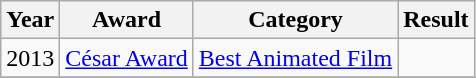<table class="wikitable">
<tr>
<th>Year</th>
<th>Award</th>
<th>Category</th>
<th>Result</th>
</tr>
<tr>
<td>2013</td>
<td><a href='#'>César Award</a></td>
<td><a href='#'>Best Animated Film</a></td>
<td></td>
</tr>
<tr>
</tr>
</table>
